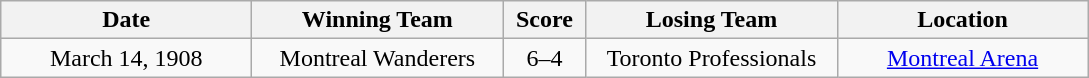<table class="wikitable" style="text-align:center;">
<tr>
<th style="width:10em">Date</th>
<th style="width:10em">Winning Team</th>
<th style="width:3em">Score</th>
<th style="width:10em">Losing Team</th>
<th style="width:10em">Location</th>
</tr>
<tr>
<td>March 14, 1908</td>
<td>Montreal Wanderers</td>
<td>6–4</td>
<td>Toronto Professionals</td>
<td><a href='#'>Montreal Arena</a></td>
</tr>
</table>
